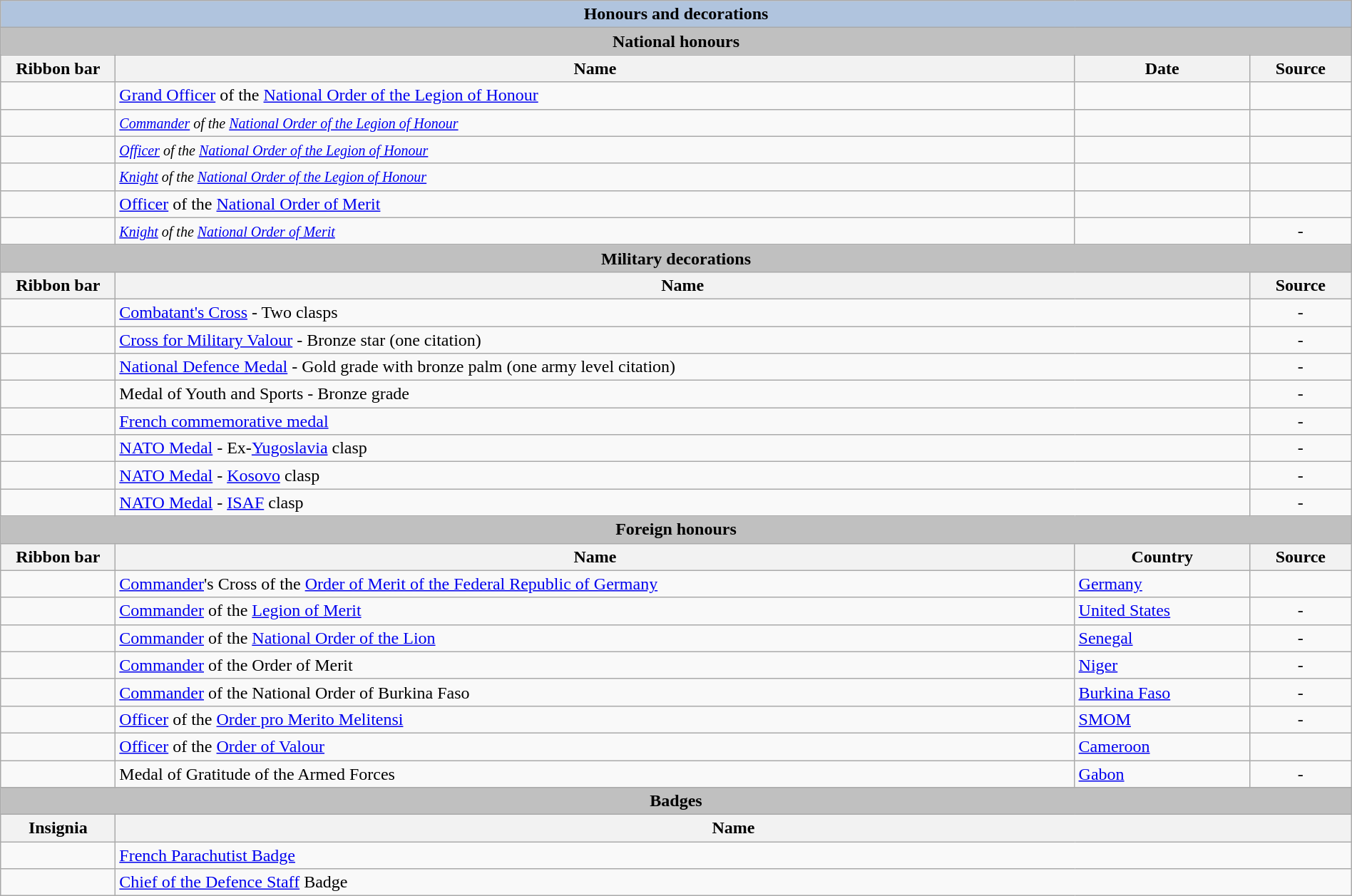<table class="wikitable mw-collapsible"  style="width: 100%">
<tr>
<th colspan="4" style="background: lightsteelblue">Honours and decorations</th>
</tr>
<tr>
<th colspan="4" style="background: silver">National honours</th>
</tr>
<tr>
<th style="width:100px;">Ribbon bar</th>
<th>Name</th>
<th>Date</th>
<th>Source</th>
</tr>
<tr>
<td align="center"></td>
<td><a href='#'>Grand Officer</a> of the <a href='#'>National Order of the Legion of Honour</a></td>
<td align="center"></td>
<td align="center"></td>
</tr>
<tr>
<td align="center"></td>
<td><small><em><a href='#'>Commander</a> of the <a href='#'>National Order of the Legion of Honour</a></em></small></td>
<td align="center"><small><em></em></small></td>
<td align="center"></td>
</tr>
<tr>
<td align="center"></td>
<td><small><em><a href='#'>Officer</a> of the <a href='#'>National Order of the Legion of Honour</a></em></small></td>
<td align="center"><small><em></em></small></td>
<td align="center"></td>
</tr>
<tr>
<td align="center"></td>
<td><small><em><a href='#'>Knight</a> of the <a href='#'>National Order of the Legion of Honour</a></em></small></td>
<td align="center"><small><em></em></small></td>
<td align="center"></td>
</tr>
<tr>
<td align="center"></td>
<td><a href='#'>Officer</a> of the <a href='#'>National Order of Merit</a></td>
<td align="center"></td>
<td align="center"></td>
</tr>
<tr>
<td align="center"></td>
<td><small><em><a href='#'>Knight</a> of the <a href='#'>National Order of Merit</a></em></small></td>
<td align="center"><small><em></em></small></td>
<td align="center">-</td>
</tr>
<tr>
<th colspan="4" style="background: silver">Military decorations</th>
</tr>
<tr>
<th style="width:100px;">Ribbon bar</th>
<th colspan=2>Name</th>
<th>Source</th>
</tr>
<tr>
<td></td>
<td colspan=2><a href='#'>Combatant's Cross</a> - Two clasps</td>
<td align="center">-</td>
</tr>
<tr>
<td><span></span></td>
<td colspan=2><a href='#'>Cross for Military Valour</a> - Bronze star (one citation)</td>
<td align="center">-</td>
</tr>
<tr>
<td><span></span></td>
<td colspan=2><a href='#'>National Defence Medal</a> - Gold grade with bronze palm (one army level citation)</td>
<td align="center">-</td>
</tr>
<tr>
<td></td>
<td colspan=2>Medal of Youth and Sports - Bronze grade</td>
<td align="center">-</td>
</tr>
<tr>
<td></td>
<td colspan=2><a href='#'>French commemorative medal</a></td>
<td align="center">-</td>
</tr>
<tr>
<td></td>
<td colspan=2><a href='#'>NATO Medal</a> - Ex-<a href='#'>Yugoslavia</a> clasp</td>
<td align="center">-</td>
</tr>
<tr>
<td></td>
<td colspan=2><a href='#'>NATO Medal</a> - <a href='#'>Kosovo</a> clasp</td>
<td align="center">-</td>
</tr>
<tr>
<td></td>
<td colspan=2><a href='#'>NATO Medal</a> - <a href='#'>ISAF</a> clasp</td>
<td align="center">-</td>
</tr>
<tr>
<th colspan="4" style="background: silver">Foreign honours</th>
</tr>
<tr>
<th style="width:100px;">Ribbon bar</th>
<th>Name</th>
<th>Country</th>
<th>Source</th>
</tr>
<tr>
<td></td>
<td><a href='#'>Commander</a>'s Cross of the <a href='#'>Order of Merit of the Federal Republic of Germany</a></td>
<td><a href='#'>Germany</a></td>
<td align="center"></td>
</tr>
<tr>
<td></td>
<td><a href='#'>Commander</a> of the <a href='#'>Legion of Merit</a></td>
<td><a href='#'>United States</a></td>
<td align="center">-</td>
</tr>
<tr>
<td></td>
<td><a href='#'>Commander</a> of the <a href='#'>National Order of the Lion</a></td>
<td><a href='#'>Senegal</a></td>
<td align="center">-</td>
</tr>
<tr>
<td></td>
<td><a href='#'>Commander</a> of the Order of Merit</td>
<td><a href='#'>Niger</a></td>
<td align="center">-</td>
</tr>
<tr>
<td></td>
<td><a href='#'>Commander</a> of the National Order of Burkina Faso</td>
<td><a href='#'>Burkina Faso</a></td>
<td align="center">-</td>
</tr>
<tr>
<td></td>
<td><a href='#'>Officer</a> of the <a href='#'>Order pro Merito Melitensi</a></td>
<td><a href='#'>SMOM</a></td>
<td align="center">-</td>
</tr>
<tr>
<td></td>
<td><a href='#'>Officer</a> of the <a href='#'>Order of Valour</a></td>
<td><a href='#'>Cameroon</a></td>
<td align="center"></td>
</tr>
<tr>
<td></td>
<td>Medal of Gratitude of the Armed Forces</td>
<td><a href='#'>Gabon</a></td>
<td align="center">-</td>
</tr>
<tr>
<th colspan="4" style="background: silver">Badges</th>
</tr>
<tr>
<th style="width:100px;">Insignia</th>
<th colspan=3>Name</th>
</tr>
<tr>
<td></td>
<td colspan=3><a href='#'>French Parachutist Badge</a></td>
</tr>
<tr>
<td align="center"></td>
<td colspan=3><a href='#'>Chief of the Defence Staff</a> Badge</td>
</tr>
</table>
